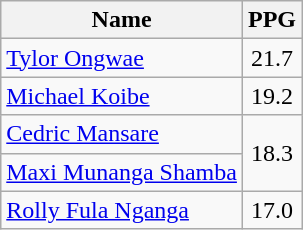<table class="wikitable">
<tr>
<th>Name</th>
<th>PPG</th>
</tr>
<tr>
<td> <a href='#'>Tylor Ongwae</a></td>
<td align=center>21.7</td>
</tr>
<tr>
<td> <a href='#'>Michael Koibe</a></td>
<td align=center>19.2</td>
</tr>
<tr>
<td> <a href='#'>Cedric Mansare</a></td>
<td align=center rowspan=2>18.3</td>
</tr>
<tr>
<td> <a href='#'>Maxi Munanga Shamba</a></td>
</tr>
<tr>
<td> <a href='#'>Rolly Fula Nganga</a></td>
<td align=center>17.0</td>
</tr>
</table>
